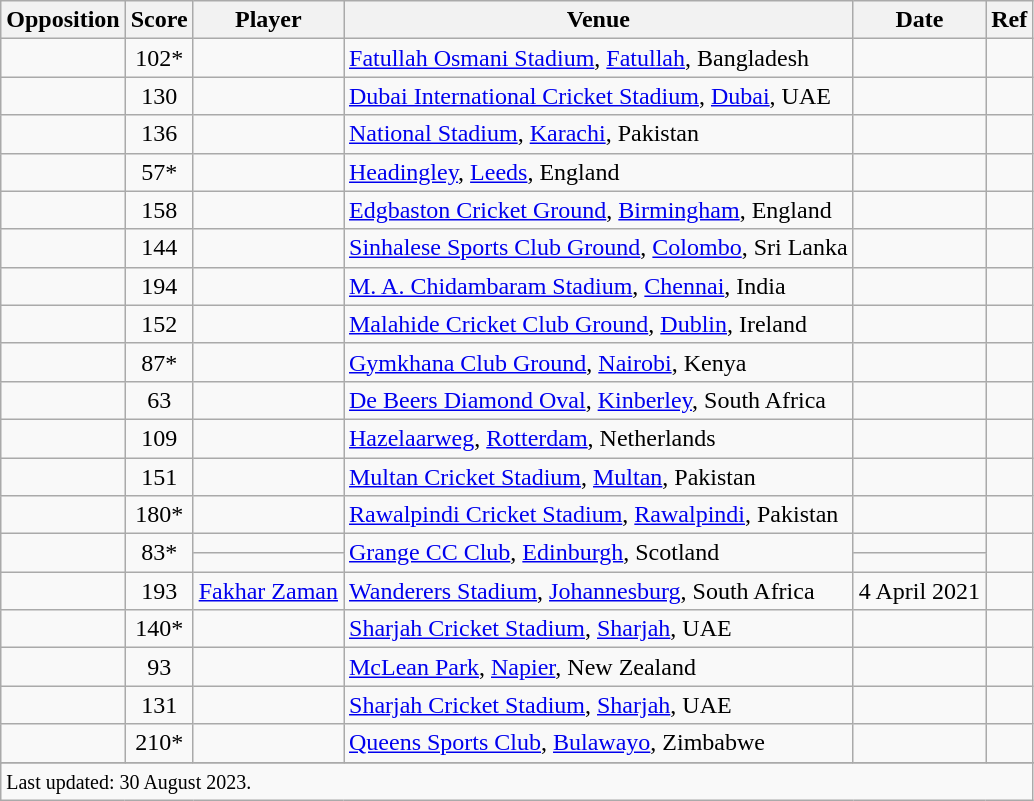<table class="wikitable sortable">
<tr>
<th>Opposition</th>
<th>Score</th>
<th>Player</th>
<th>Venue</th>
<th>Date</th>
<th>Ref</th>
</tr>
<tr>
<td></td>
<td scope=row style=text-align:center;>102*</td>
<td></td>
<td><a href='#'>Fatullah Osmani Stadium</a>, <a href='#'>Fatullah</a>, Bangladesh</td>
<td></td>
<td></td>
</tr>
<tr>
<td></td>
<td scope=row style=text-align:center;>130</td>
<td></td>
<td><a href='#'>Dubai International Cricket Stadium</a>, <a href='#'>Dubai</a>, UAE</td>
<td></td>
<td></td>
</tr>
<tr>
<td></td>
<td scope=row style=text-align:center;>136</td>
<td></td>
<td><a href='#'>National Stadium</a>, <a href='#'>Karachi</a>, Pakistan</td>
<td></td>
<td></td>
</tr>
<tr>
<td></td>
<td scope=row style=text-align:center;>57*</td>
<td></td>
<td><a href='#'>Headingley</a>, <a href='#'>Leeds</a>, England</td>
<td> </td>
<td></td>
</tr>
<tr>
<td></td>
<td scope=row style=text-align:center;>158</td>
<td></td>
<td><a href='#'>Edgbaston Cricket Ground</a>, <a href='#'>Birmingham</a>, England</td>
<td></td>
<td></td>
</tr>
<tr>
<td></td>
<td scope=row style=text-align:center;>144</td>
<td></td>
<td><a href='#'>Sinhalese Sports Club Ground</a>, <a href='#'>Colombo</a>, Sri Lanka</td>
<td></td>
<td></td>
</tr>
<tr>
<td></td>
<td scope=row style=text-align:center;>194</td>
<td></td>
<td><a href='#'>M. A. Chidambaram Stadium</a>, <a href='#'>Chennai</a>, India</td>
<td></td>
<td></td>
</tr>
<tr>
<td></td>
<td scope=row style=text-align:center;>152</td>
<td></td>
<td><a href='#'>Malahide Cricket Club Ground</a>, <a href='#'>Dublin</a>, Ireland</td>
<td></td>
<td></td>
</tr>
<tr>
<td></td>
<td scope=row style=text-align:center;>87*</td>
<td></td>
<td><a href='#'>Gymkhana Club Ground</a>, <a href='#'>Nairobi</a>, Kenya</td>
<td></td>
<td></td>
</tr>
<tr>
<td></td>
<td scope=row style=text-align:center;>63</td>
<td></td>
<td><a href='#'>De Beers Diamond Oval</a>, <a href='#'>Kinberley</a>, South Africa</td>
<td> </td>
<td></td>
</tr>
<tr>
<td></td>
<td scope=row style=text-align:center;>109</td>
<td></td>
<td><a href='#'>Hazelaarweg</a>, <a href='#'>Rotterdam</a>, Netherlands</td>
<td></td>
<td></td>
</tr>
<tr>
<td></td>
<td scope=row style=text-align:center;>151</td>
<td></td>
<td><a href='#'>Multan Cricket Stadium</a>, <a href='#'>Multan</a>, Pakistan</td>
<td></td>
<td></td>
</tr>
<tr>
<td></td>
<td scope=row style=text-align:center;>180*</td>
<td></td>
<td><a href='#'>Rawalpindi Cricket Stadium</a>, <a href='#'>Rawalpindi</a>, Pakistan</td>
<td></td>
<td></td>
</tr>
<tr>
<td rowspan=2></td>
<td scope=row style=text-align:center; rowspan=2>83*</td>
<td></td>
<td rowspan=2><a href='#'>Grange CC Club</a>, <a href='#'>Edinburgh</a>, Scotland</td>
<td></td>
<td rowspan=2></td>
</tr>
<tr>
<td></td>
<td></td>
</tr>
<tr>
<td></td>
<td scope=row style=text-align:center;>193</td>
<td><a href='#'>Fakhar Zaman</a></td>
<td><a href='#'>Wanderers Stadium</a>, <a href='#'>Johannesburg</a>, South Africa</td>
<td>4 April 2021</td>
<td></td>
</tr>
<tr>
<td></td>
<td scope=row style=text-align:center;>140*</td>
<td></td>
<td><a href='#'>Sharjah Cricket Stadium</a>, <a href='#'>Sharjah</a>, UAE</td>
<td></td>
<td></td>
</tr>
<tr>
<td></td>
<td scope=row style=text-align:center;>93</td>
<td></td>
<td><a href='#'>McLean Park</a>, <a href='#'>Napier</a>, New Zealand</td>
<td> </td>
<td></td>
</tr>
<tr>
<td></td>
<td scope=row style=text-align:center;>131</td>
<td></td>
<td><a href='#'>Sharjah Cricket Stadium</a>, <a href='#'>Sharjah</a>, UAE</td>
<td></td>
<td></td>
</tr>
<tr>
<td></td>
<td scope=row style=text-align:center;>210*</td>
<td></td>
<td><a href='#'>Queens Sports Club</a>, <a href='#'>Bulawayo</a>, Zimbabwe</td>
<td></td>
<td></td>
</tr>
<tr>
</tr>
<tr class=sortbottom>
<td colspan=6><small>Last updated: 30 August 2023.</small></td>
</tr>
</table>
